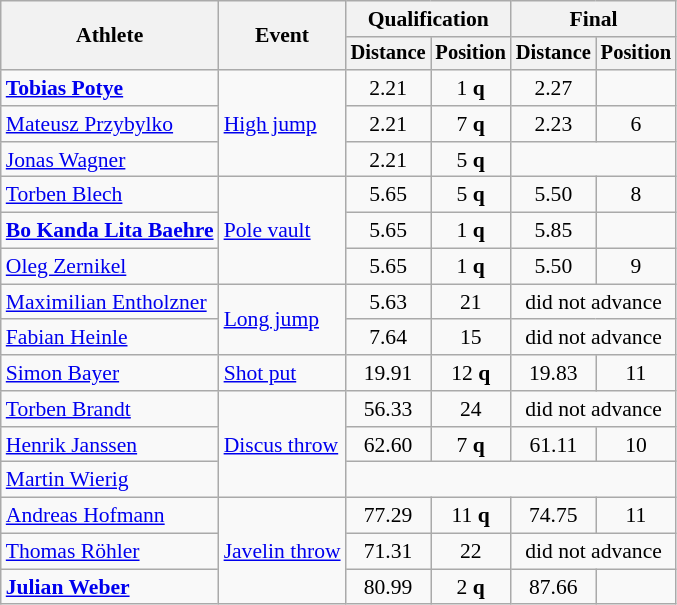<table class=wikitable style=font-size:90%>
<tr>
<th rowspan=2>Athlete</th>
<th rowspan=2>Event</th>
<th colspan=2>Qualification</th>
<th colspan=2>Final</th>
</tr>
<tr style=font-size:95%>
<th>Distance</th>
<th>Position</th>
<th>Distance</th>
<th>Position</th>
</tr>
<tr align=center>
<td align=left><strong><a href='#'>Tobias Potye</a></strong></td>
<td align=left rowspan=3><a href='#'>High jump</a></td>
<td>2.21</td>
<td>1 <strong>q</strong></td>
<td>2.27</td>
<td></td>
</tr>
<tr align=center>
<td align=left><a href='#'>Mateusz Przybylko</a></td>
<td>2.21</td>
<td>7 <strong>q</strong></td>
<td>2.23</td>
<td>6</td>
</tr>
<tr align=center>
<td align=left><a href='#'>Jonas Wagner</a></td>
<td>2.21</td>
<td>5 <strong>q</strong></td>
<td colspan=2></td>
</tr>
<tr align=center>
<td align=left><a href='#'>Torben Blech</a></td>
<td align=left rowspan=3><a href='#'>Pole vault</a></td>
<td>5.65</td>
<td>5 <strong>q</strong></td>
<td>5.50</td>
<td>8</td>
</tr>
<tr align=center>
<td align=left><strong><a href='#'>Bo Kanda Lita Baehre</a></strong></td>
<td>5.65</td>
<td>1 <strong>q</strong></td>
<td>5.85</td>
<td></td>
</tr>
<tr align=center>
<td align=left><a href='#'>Oleg Zernikel</a></td>
<td>5.65</td>
<td>1 <strong>q</strong></td>
<td>5.50</td>
<td>9</td>
</tr>
<tr align=center>
<td align=left><a href='#'>Maximilian Entholzner</a></td>
<td align=left rowspan=2><a href='#'>Long jump</a></td>
<td>5.63</td>
<td>21</td>
<td colspan=2>did not advance</td>
</tr>
<tr align=center>
<td align=left><a href='#'>Fabian Heinle</a></td>
<td>7.64</td>
<td>15</td>
<td colspan=2>did not advance</td>
</tr>
<tr align=center>
<td align=left><a href='#'>Simon Bayer</a></td>
<td align=left><a href='#'>Shot put</a></td>
<td>19.91</td>
<td>12 <strong>q</strong></td>
<td>19.83</td>
<td>11</td>
</tr>
<tr align=center>
<td align=left><a href='#'>Torben Brandt</a></td>
<td align=left rowspan=3><a href='#'>Discus throw</a></td>
<td>56.33</td>
<td>24</td>
<td colspan=2>did not advance</td>
</tr>
<tr align=center>
<td align=left><a href='#'>Henrik Janssen</a></td>
<td>62.60</td>
<td>7 <strong>q</strong></td>
<td>61.11</td>
<td>10</td>
</tr>
<tr align=center>
<td align=left><a href='#'>Martin Wierig</a></td>
<td colspan=4></td>
</tr>
<tr align=center>
<td align=left><a href='#'>Andreas Hofmann</a></td>
<td align=left rowspan=3><a href='#'>Javelin throw</a></td>
<td>77.29</td>
<td>11 <strong>q</strong></td>
<td>74.75</td>
<td>11</td>
</tr>
<tr align=center>
<td align=left><a href='#'>Thomas Röhler</a></td>
<td>71.31</td>
<td>22</td>
<td colspan=2>did not advance</td>
</tr>
<tr align=center>
<td align=left><strong><a href='#'>Julian Weber</a></strong></td>
<td>80.99</td>
<td>2 <strong>q</strong></td>
<td>87.66</td>
<td></td>
</tr>
</table>
